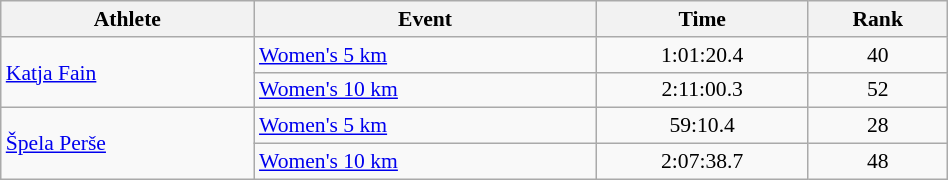<table class="wikitable" style="text-align:center; font-size:90%; width:50%;">
<tr>
<th>Athlete</th>
<th>Event</th>
<th>Time</th>
<th>Rank</th>
</tr>
<tr>
<td align=left rowspan=2><a href='#'>Katja Fain</a></td>
<td align=left><a href='#'>Women's 5 km</a></td>
<td>1:01:20.4</td>
<td>40</td>
</tr>
<tr>
<td align=left><a href='#'>Women's 10 km</a></td>
<td>2:11:00.3</td>
<td>52</td>
</tr>
<tr>
<td align=left rowspan=2><a href='#'>Špela Perše</a></td>
<td align=left><a href='#'>Women's 5 km</a></td>
<td>59:10.4</td>
<td>28</td>
</tr>
<tr>
<td align=left><a href='#'>Women's 10 km</a></td>
<td>2:07:38.7</td>
<td>48</td>
</tr>
</table>
